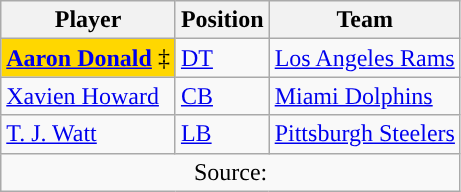<table class="wikitable sortable">
<tr>
<th>Player</th>
<th>Position</th>
<th>Team</th>
</tr>
<tr>
<td style="background-color:Gold; border:1px solid #aaaaaa"><strong><a href='#'>Aaron Donald</a></strong> ‡</td>
<td><a href='#'>DT</a></td>
<td><a href='#'>Los Angeles Rams</a></td>
</tr>
<tr>
<td><a href='#'>Xavien Howard</a></td>
<td><a href='#'>CB</a></td>
<td><a href='#'>Miami Dolphins</a></td>
</tr>
<tr>
<td><a href='#'>T. J. Watt</a></td>
<td><a href='#'>LB</a></td>
<td><a href='#'>Pittsburgh Steelers</a></td>
</tr>
<tr>
<td colspan="3" style="text-align:center;">Source:</td>
</tr>
</table>
